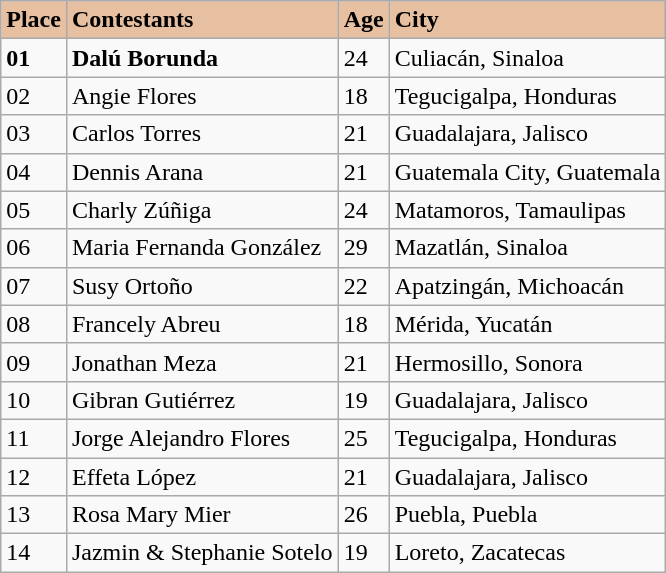<table class="wikitable">
<tr style="background:#E7BFA1; color:Black;">
<td><strong>Place</strong></td>
<td><strong>Contestants</strong></td>
<td><strong>Age</strong></td>
<td><strong>City</strong></td>
</tr>
<tr>
<td><strong>01</strong></td>
<td><strong>Dalú Borunda</strong></td>
<td>24</td>
<td>Culiacán, Sinaloa</td>
</tr>
<tr>
<td>02</td>
<td>Angie Flores</td>
<td>18</td>
<td>Tegucigalpa, Honduras</td>
</tr>
<tr>
<td>03</td>
<td>Carlos Torres</td>
<td>21</td>
<td>Guadalajara, Jalisco</td>
</tr>
<tr>
<td>04</td>
<td>Dennis Arana</td>
<td>21</td>
<td>Guatemala City, Guatemala</td>
</tr>
<tr>
<td>05</td>
<td>Charly Zúñiga</td>
<td>24</td>
<td>Matamoros, Tamaulipas</td>
</tr>
<tr>
<td>06</td>
<td>Maria Fernanda González</td>
<td>29</td>
<td>Mazatlán, Sinaloa</td>
</tr>
<tr>
<td>07</td>
<td>Susy Ortoño</td>
<td>22</td>
<td>Apatzingán, Michoacán</td>
</tr>
<tr>
<td>08</td>
<td>Francely Abreu</td>
<td>18</td>
<td>Mérida, Yucatán</td>
</tr>
<tr>
<td>09</td>
<td>Jonathan Meza</td>
<td>21</td>
<td>Hermosillo, Sonora</td>
</tr>
<tr>
<td>10</td>
<td>Gibran Gutiérrez</td>
<td>19</td>
<td>Guadalajara, Jalisco</td>
</tr>
<tr>
<td>11</td>
<td>Jorge Alejandro Flores</td>
<td>25</td>
<td>Tegucigalpa, Honduras</td>
</tr>
<tr>
<td>12</td>
<td>Effeta López</td>
<td>21</td>
<td>Guadalajara, Jalisco</td>
</tr>
<tr>
<td>13</td>
<td>Rosa Mary Mier</td>
<td>26</td>
<td>Puebla, Puebla</td>
</tr>
<tr>
<td>14</td>
<td>Jazmin & Stephanie Sotelo</td>
<td>19</td>
<td>Loreto, Zacatecas</td>
</tr>
</table>
